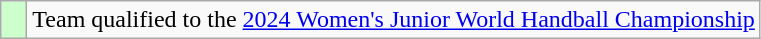<table class="wikitable" style="text-align: center;">
<tr>
<td width=10px bgcolor=#ccffcc></td>
<td>Team qualified to the <a href='#'>2024 Women's Junior World Handball Championship</a></td>
</tr>
</table>
